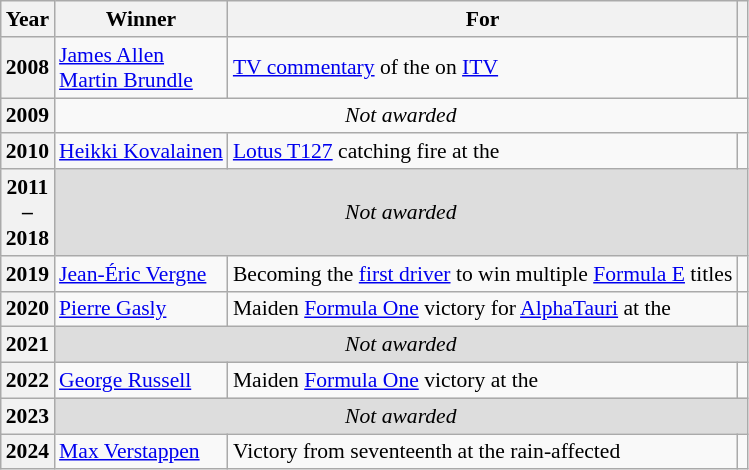<table class="wikitable" style="font-size: 90%;">
<tr>
<th>Year</th>
<th>Winner</th>
<th>For</th>
<th></th>
</tr>
<tr>
<th>2008</th>
<td> <a href='#'>James Allen</a><br> <a href='#'>Martin Brundle</a></td>
<td><a href='#'>TV commentary</a> of the  on <a href='#'>ITV</a></td>
<td></td>
</tr>
<tr>
<th>2009</th>
<td align=center colspan=3><em>Not awarded</em></td>
</tr>
<tr>
<th>2010</th>
<td> <a href='#'>Heikki Kovalainen</a></td>
<td><a href='#'>Lotus T127</a> catching fire at the </td>
<td></td>
</tr>
<tr>
<th>2011<br>–<br>2018</th>
<td align=center colspan="3" style="background:#ddd;"><em>Not awarded</em></td>
</tr>
<tr>
<th>2019</th>
<td> <a href='#'>Jean-Éric Vergne</a></td>
<td>Becoming the <a href='#'>first driver</a> to win multiple <a href='#'>Formula E</a> titles</td>
<td></td>
</tr>
<tr>
<th>2020</th>
<td> <a href='#'>Pierre Gasly</a></td>
<td>Maiden <a href='#'>Formula One</a> victory for <a href='#'>AlphaTauri</a> at the </td>
<td></td>
</tr>
<tr>
<th>2021</th>
<td align=center colspan="3" style="background:#ddd;"><em>Not awarded</em></td>
</tr>
<tr>
<th>2022</th>
<td> <a href='#'>George Russell</a></td>
<td>Maiden <a href='#'>Formula One</a> victory at the </td>
<td></td>
</tr>
<tr>
<th>2023</th>
<td align=center colspan="3" style="background:#ddd;"><em>Not awarded</em></td>
</tr>
<tr>
<th>2024</th>
<td> <a href='#'>Max Verstappen</a></td>
<td>Victory from seventeenth at the rain-affected </td>
<td></td>
</tr>
</table>
